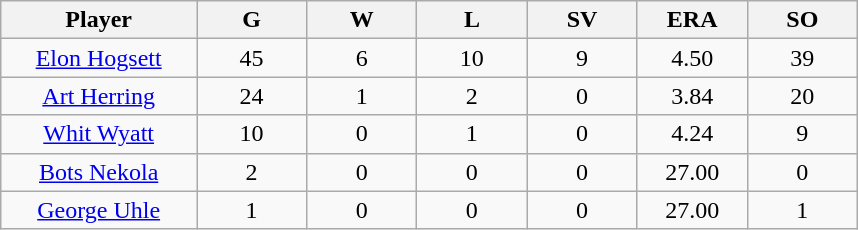<table class="wikitable sortable">
<tr>
<th bgcolor="#DDDDFF" width="16%">Player</th>
<th bgcolor="#DDDDFF" width="9%">G</th>
<th bgcolor="#DDDDFF" width="9%">W</th>
<th bgcolor="#DDDDFF" width="9%">L</th>
<th bgcolor="#DDDDFF" width="9%">SV</th>
<th bgcolor="#DDDDFF" width="9%">ERA</th>
<th bgcolor="#DDDDFF" width="9%">SO</th>
</tr>
<tr align="center">
<td><a href='#'>Elon Hogsett</a></td>
<td>45</td>
<td>6</td>
<td>10</td>
<td>9</td>
<td>4.50</td>
<td>39</td>
</tr>
<tr align="center">
<td><a href='#'>Art Herring</a></td>
<td>24</td>
<td>1</td>
<td>2</td>
<td>0</td>
<td>3.84</td>
<td>20</td>
</tr>
<tr align="center">
<td><a href='#'>Whit Wyatt</a></td>
<td>10</td>
<td>0</td>
<td>1</td>
<td>0</td>
<td>4.24</td>
<td>9</td>
</tr>
<tr align="center">
<td><a href='#'>Bots Nekola</a></td>
<td>2</td>
<td>0</td>
<td>0</td>
<td>0</td>
<td>27.00</td>
<td>0</td>
</tr>
<tr align="center">
<td><a href='#'>George Uhle</a></td>
<td>1</td>
<td>0</td>
<td>0</td>
<td>0</td>
<td>27.00</td>
<td>1</td>
</tr>
</table>
